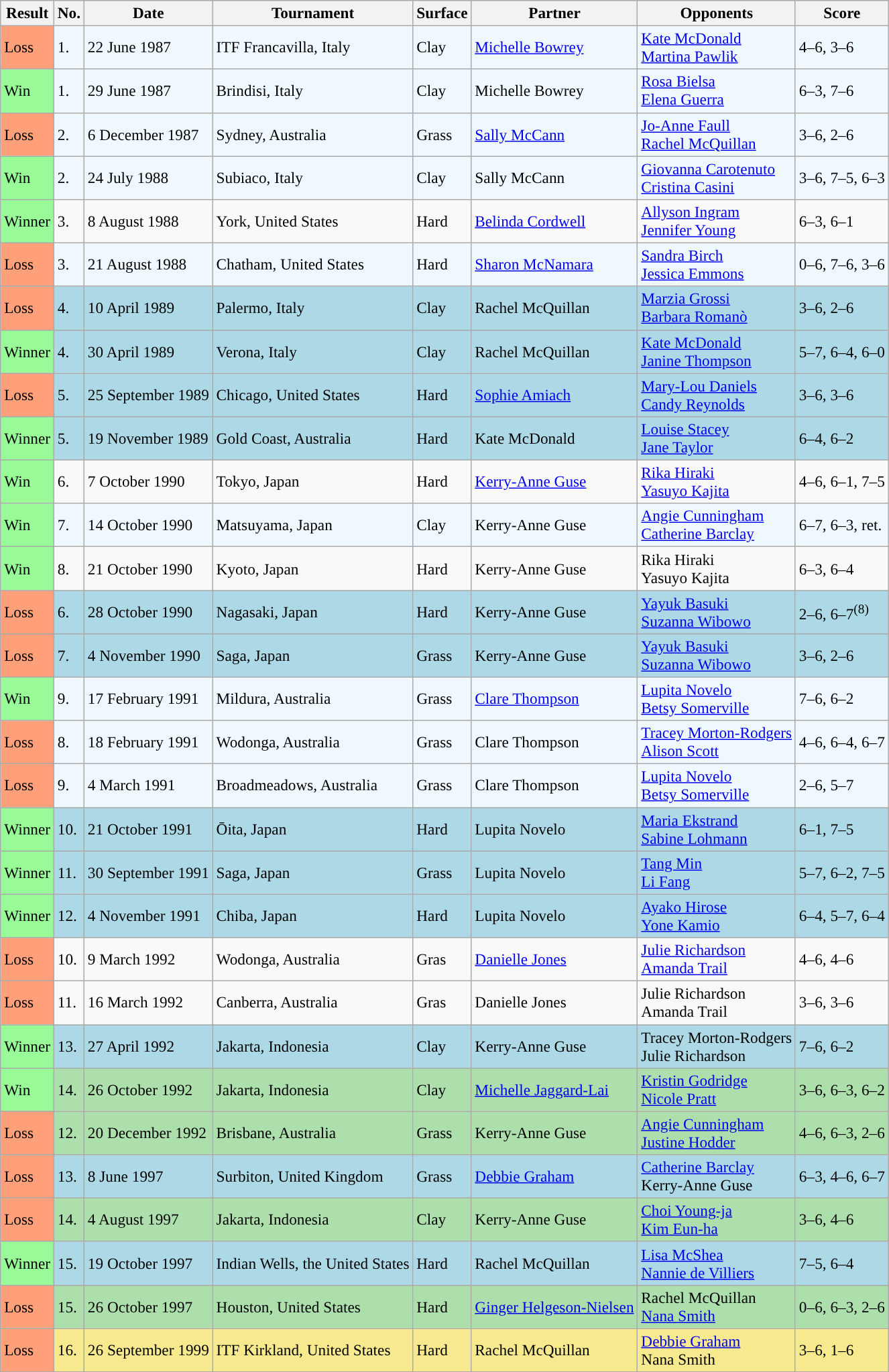<table class="sortable wikitable" style=font-size:97%>
<tr>
<th>Result</th>
<th>No.</th>
<th>Date</th>
<th>Tournament</th>
<th>Surface</th>
<th>Partner</th>
<th>Opponents</th>
<th class="unsortable">Score</th>
</tr>
<tr bgcolor="#f0f8ff">
<td style="background:#ffa07a;">Loss</td>
<td>1.</td>
<td>22 June 1987</td>
<td>ITF Francavilla, Italy</td>
<td>Clay</td>
<td> <a href='#'>Michelle Bowrey</a></td>
<td> <a href='#'>Kate McDonald</a> <br>  <a href='#'>Martina Pawlik</a></td>
<td>4–6, 3–6</td>
</tr>
<tr bgcolor="#f0f8ff">
<td style="background:#98fb98;">Win</td>
<td>1.</td>
<td>29 June 1987</td>
<td>Brindisi, Italy</td>
<td>Clay</td>
<td> Michelle Bowrey</td>
<td> <a href='#'>Rosa Bielsa</a> <br>  <a href='#'>Elena Guerra</a></td>
<td>6–3, 7–6</td>
</tr>
<tr bgcolor="#f0f8ff">
<td style="background:#ffa07a;">Loss</td>
<td>2.</td>
<td>6 December 1987</td>
<td>Sydney, Australia</td>
<td>Grass</td>
<td> <a href='#'>Sally McCann</a></td>
<td> <a href='#'>Jo-Anne Faull</a> <br>  <a href='#'>Rachel McQuillan</a></td>
<td>3–6, 2–6</td>
</tr>
<tr bgcolor="#f0f8ff">
<td style="background:#98fb98;">Win</td>
<td>2.</td>
<td>24 July 1988</td>
<td>Subiaco, Italy</td>
<td>Clay</td>
<td> Sally McCann</td>
<td> <a href='#'>Giovanna Carotenuto</a> <br>  <a href='#'>Cristina Casini</a></td>
<td>3–6, 7–5, 6–3</td>
</tr>
<tr>
<td bgcolor="98FB98">Winner</td>
<td>3.</td>
<td>8 August 1988</td>
<td>York, United States</td>
<td>Hard</td>
<td> <a href='#'>Belinda Cordwell</a></td>
<td> <a href='#'>Allyson Ingram</a> <br>  <a href='#'>Jennifer Young</a></td>
<td>6–3, 6–1</td>
</tr>
<tr bgcolor="#f0f8ff">
<td style="background:#ffa07a;">Loss</td>
<td>3.</td>
<td>21 August 1988</td>
<td>Chatham, United States</td>
<td>Hard</td>
<td> <a href='#'>Sharon McNamara</a></td>
<td> <a href='#'>Sandra Birch</a> <br>  <a href='#'>Jessica Emmons</a></td>
<td>0–6, 7–6, 3–6</td>
</tr>
<tr style="background:lightblue">
<td style="background:#ffa07a;">Loss</td>
<td>4.</td>
<td>10 April 1989</td>
<td>Palermo, Italy</td>
<td>Clay</td>
<td> Rachel McQuillan</td>
<td> <a href='#'>Marzia Grossi</a> <br>  <a href='#'>Barbara Romanò</a></td>
<td>3–6, 2–6</td>
</tr>
<tr style="background:lightblue">
<td bgcolor="98FB98">Winner</td>
<td>4.</td>
<td>30 April 1989</td>
<td>Verona, Italy</td>
<td>Clay</td>
<td> Rachel McQuillan</td>
<td> <a href='#'>Kate McDonald</a> <br>  <a href='#'>Janine Thompson</a></td>
<td>5–7, 6–4, 6–0</td>
</tr>
<tr bgcolor=lightblue>
<td style="background:#ffa07a;">Loss</td>
<td>5.</td>
<td>25 September 1989</td>
<td>Chicago, United States</td>
<td>Hard</td>
<td> <a href='#'>Sophie Amiach</a></td>
<td> <a href='#'>Mary-Lou Daniels</a> <br>  <a href='#'>Candy Reynolds</a></td>
<td>3–6, 3–6</td>
</tr>
<tr style="background:lightblue">
<td bgcolor="98FB98">Winner</td>
<td>5.</td>
<td>19 November 1989</td>
<td>Gold Coast, Australia</td>
<td>Hard</td>
<td> Kate McDonald</td>
<td> <a href='#'>Louise Stacey</a> <br>  <a href='#'>Jane Taylor</a></td>
<td>6–4, 6–2</td>
</tr>
<tr>
<td style="background:#98fb98;">Win</td>
<td>6.</td>
<td>7 October 1990</td>
<td>Tokyo, Japan</td>
<td>Hard</td>
<td> <a href='#'>Kerry-Anne Guse</a></td>
<td> <a href='#'>Rika Hiraki</a> <br>  <a href='#'>Yasuyo Kajita</a></td>
<td>4–6, 6–1, 7–5</td>
</tr>
<tr bgcolor=#f0f8ff>
<td style="background:#98fb98;">Win</td>
<td>7.</td>
<td>14 October 1990</td>
<td>Matsuyama, Japan</td>
<td>Clay</td>
<td> Kerry-Anne Guse</td>
<td> <a href='#'>Angie Cunningham</a> <br>  <a href='#'>Catherine Barclay</a></td>
<td>6–7, 6–3, ret.</td>
</tr>
<tr>
<td style="background:#98fb98;">Win</td>
<td>8.</td>
<td>21 October 1990</td>
<td>Kyoto, Japan</td>
<td>Hard</td>
<td> Kerry-Anne Guse</td>
<td> Rika Hiraki <br>  Yasuyo Kajita</td>
<td>6–3, 6–4</td>
</tr>
<tr style="background:lightblue;">
<td style="background:#ffa07a;">Loss</td>
<td>6.</td>
<td>28 October 1990</td>
<td>Nagasaki, Japan</td>
<td>Hard</td>
<td> Kerry-Anne Guse</td>
<td> <a href='#'>Yayuk Basuki</a> <br>  <a href='#'>Suzanna Wibowo</a></td>
<td>2–6, 6–7<sup>(8)</sup></td>
</tr>
<tr style="background:lightblue;">
<td style="background:#ffa07a;">Loss</td>
<td>7.</td>
<td>4 November 1990</td>
<td>Saga, Japan</td>
<td>Grass</td>
<td> Kerry-Anne Guse</td>
<td> <a href='#'>Yayuk Basuki</a> <br>  <a href='#'>Suzanna Wibowo</a></td>
<td>3–6, 2–6</td>
</tr>
<tr bgcolor="#f0f8ff">
<td style="background:#98fb98;">Win</td>
<td>9.</td>
<td>17 February 1991</td>
<td>Mildura, Australia</td>
<td>Grass</td>
<td> <a href='#'>Clare Thompson</a></td>
<td> <a href='#'>Lupita Novelo</a> <br>  <a href='#'>Betsy Somerville</a></td>
<td>7–6, 6–2</td>
</tr>
<tr bgcolor="#f0f8ff">
<td style="background:#ffa07a;">Loss</td>
<td>8.</td>
<td>18 February 1991</td>
<td>Wodonga, Australia</td>
<td>Grass</td>
<td> Clare Thompson</td>
<td> <a href='#'>Tracey Morton-Rodgers</a> <br>  <a href='#'>Alison Scott</a></td>
<td>4–6, 6–4, 6–7</td>
</tr>
<tr bgcolor="#f0f8ff">
<td style="background:#ffa07a;">Loss</td>
<td>9.</td>
<td>4 March 1991</td>
<td>Broadmeadows, Australia</td>
<td>Grass</td>
<td> Clare Thompson</td>
<td> <a href='#'>Lupita Novelo</a> <br>  <a href='#'>Betsy Somerville</a></td>
<td>2–6, 5–7</td>
</tr>
<tr style="background:lightblue;">
<td bgcolor="98FB98">Winner</td>
<td>10.</td>
<td>21 October 1991</td>
<td>Ōita, Japan</td>
<td>Hard</td>
<td> Lupita Novelo</td>
<td> <a href='#'>Maria Ekstrand</a> <br>  <a href='#'>Sabine Lohmann</a></td>
<td>6–1, 7–5</td>
</tr>
<tr style="background:lightblue;">
<td bgcolor="98FB98">Winner</td>
<td>11.</td>
<td>30 September 1991</td>
<td>Saga, Japan</td>
<td>Grass</td>
<td> Lupita Novelo</td>
<td> <a href='#'>Tang Min</a> <br>  <a href='#'>Li Fang</a></td>
<td>5–7, 6–2, 7–5</td>
</tr>
<tr style="background:lightblue;">
<td bgcolor="98FB98">Winner</td>
<td>12.</td>
<td>4 November 1991</td>
<td>Chiba, Japan</td>
<td>Hard</td>
<td> Lupita Novelo</td>
<td> <a href='#'>Ayako Hirose</a> <br>  <a href='#'>Yone Kamio</a></td>
<td>6–4, 5–7, 6–4</td>
</tr>
<tr>
<td style="background:#ffa07a;">Loss</td>
<td>10.</td>
<td>9 March 1992</td>
<td>Wodonga, Australia</td>
<td>Gras</td>
<td> <a href='#'>Danielle Jones</a></td>
<td> <a href='#'>Julie Richardson</a> <br>  <a href='#'>Amanda Trail</a></td>
<td>4–6, 4–6</td>
</tr>
<tr>
<td style="background:#ffa07a;">Loss</td>
<td>11.</td>
<td>16 March 1992</td>
<td>Canberra, Australia</td>
<td>Gras</td>
<td> Danielle Jones</td>
<td> Julie Richardson <br>  Amanda Trail</td>
<td>3–6, 3–6</td>
</tr>
<tr style="background:lightblue;">
<td bgcolor="98FB98">Winner</td>
<td>13.</td>
<td>27 April 1992</td>
<td>Jakarta, Indonesia</td>
<td>Clay</td>
<td> Kerry-Anne Guse</td>
<td> Tracey Morton-Rodgers <br>  Julie Richardson</td>
<td>7–6, 6–2</td>
</tr>
<tr style="background:#addfad;">
<td style="background:#98fb98;">Win</td>
<td>14.</td>
<td>26 October 1992</td>
<td>Jakarta, Indonesia</td>
<td>Clay</td>
<td> <a href='#'>Michelle Jaggard-Lai</a></td>
<td> <a href='#'>Kristin Godridge</a> <br>  <a href='#'>Nicole Pratt</a></td>
<td>3–6, 6–3, 6–2</td>
</tr>
<tr style="background:#addfad;">
<td style="background:#ffa07a;">Loss</td>
<td>12.</td>
<td>20 December 1992</td>
<td>Brisbane, Australia</td>
<td>Grass</td>
<td> Kerry-Anne Guse</td>
<td> <a href='#'>Angie Cunningham</a> <br>  <a href='#'>Justine Hodder</a></td>
<td>4–6, 6–3, 2–6</td>
</tr>
<tr style="background:lightblue;">
<td style="background:#ffa07a;">Loss</td>
<td>13.</td>
<td>8 June 1997</td>
<td>Surbiton, United Kingdom</td>
<td>Grass</td>
<td> <a href='#'>Debbie Graham</a></td>
<td> <a href='#'>Catherine Barclay</a> <br>  Kerry-Anne Guse</td>
<td>6–3, 4–6, 6–7</td>
</tr>
<tr style="background:#addfad;">
<td style="background:#ffa07a;">Loss</td>
<td>14.</td>
<td>4 August 1997</td>
<td>Jakarta, Indonesia</td>
<td>Clay</td>
<td> Kerry-Anne Guse</td>
<td> <a href='#'>Choi Young-ja</a> <br>  <a href='#'>Kim Eun-ha</a></td>
<td>3–6, 4–6</td>
</tr>
<tr style="background:lightblue;">
<td bgcolor="98FB98">Winner</td>
<td>15.</td>
<td>19 October 1997</td>
<td>Indian Wells, the United States</td>
<td>Hard</td>
<td> Rachel McQuillan</td>
<td> <a href='#'>Lisa McShea</a> <br>  <a href='#'>Nannie de Villiers</a></td>
<td>7–5, 6–4</td>
</tr>
<tr style="background:#addfad;">
<td style="background:#ffa07a;">Loss</td>
<td>15.</td>
<td>26 October 1997</td>
<td>Houston, United States</td>
<td>Hard</td>
<td> <a href='#'>Ginger Helgeson-Nielsen</a></td>
<td> Rachel McQuillan <br>  <a href='#'>Nana Smith</a></td>
<td>0–6, 6–3, 2–6</td>
</tr>
<tr bgcolor="#F7E98E">
<td style="background:#ffa07a;">Loss</td>
<td>16.</td>
<td>26 September 1999</td>
<td>ITF Kirkland, United States</td>
<td>Hard</td>
<td> Rachel McQuillan</td>
<td> <a href='#'>Debbie Graham</a> <br>  Nana Smith</td>
<td>3–6, 1–6</td>
</tr>
</table>
